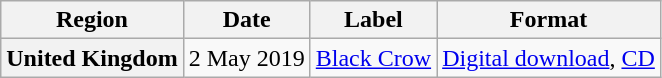<table class="wikitable plainrowheaders">
<tr>
<th scope="col">Region</th>
<th scope="col">Date</th>
<th scope="col">Label</th>
<th scope="col">Format</th>
</tr>
<tr>
<th scope="row">United Kingdom</th>
<td>2 May 2019</td>
<td><a href='#'>Black Crow</a></td>
<td><a href='#'>Digital download</a>, <a href='#'>CD</a></td>
</tr>
</table>
